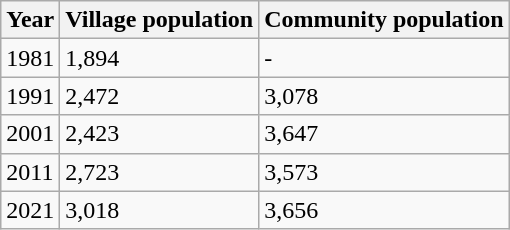<table class=wikitable>
<tr>
<th>Year</th>
<th>Village population</th>
<th>Community population</th>
</tr>
<tr>
<td>1981</td>
<td>1,894</td>
<td>-</td>
</tr>
<tr>
<td>1991</td>
<td>2,472</td>
<td>3,078</td>
</tr>
<tr>
<td>2001</td>
<td>2,423</td>
<td>3,647</td>
</tr>
<tr>
<td>2011</td>
<td>2,723</td>
<td>3,573</td>
</tr>
<tr>
<td>2021</td>
<td>3,018</td>
<td>3,656</td>
</tr>
</table>
